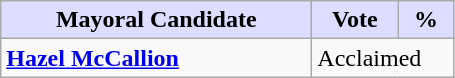<table class="wikitable">
<tr>
<th style="background:#ddf; width:200px;">Mayoral Candidate</th>
<th style="background:#ddf; width:50px;">Vote</th>
<th style="background:#ddf; width:30px;">%</th>
</tr>
<tr>
<td><strong><a href='#'>Hazel McCallion</a></strong></td>
<td colspan="2">Acclaimed</td>
</tr>
</table>
